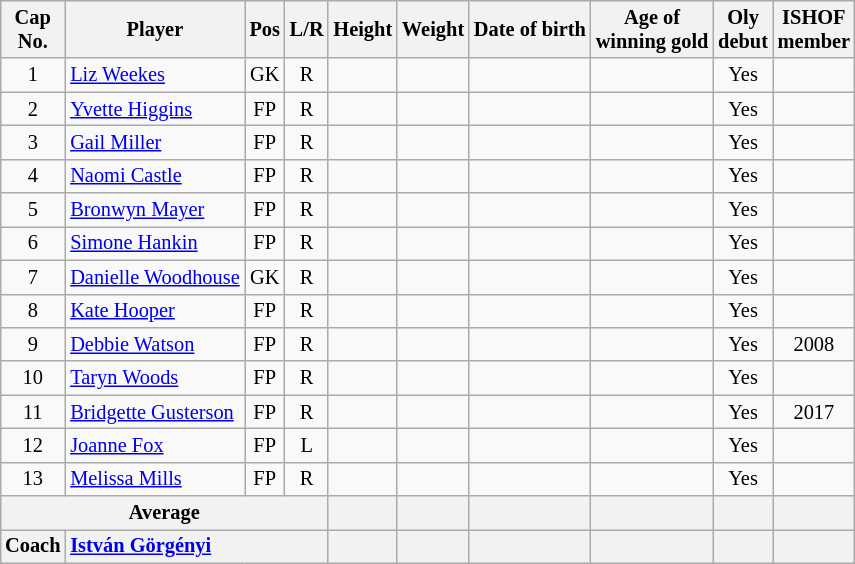<table class="wikitable sortable" style="text-align: center; font-size: 85%; margin-left: 1em;">
<tr>
<th>Cap<br>No.</th>
<th>Player</th>
<th>Pos</th>
<th>L/R</th>
<th>Height</th>
<th>Weight</th>
<th>Date of birth</th>
<th>Age of<br>winning gold</th>
<th>Oly<br>debut</th>
<th>ISHOF<br>member</th>
</tr>
<tr>
<td>1</td>
<td style="text-align: left;" data-sort-value="Weekes, Liz"><a href='#'>Liz Weekes</a></td>
<td>GK</td>
<td>R</td>
<td style="text-align: left;"></td>
<td style="text-align: right;"></td>
<td style="text-align: right;"></td>
<td style="text-align: left;"></td>
<td>Yes</td>
<td></td>
</tr>
<tr>
<td>2</td>
<td style="text-align: left;" data-sort-value="Higgins, Yvette"><a href='#'>Yvette Higgins</a></td>
<td>FP</td>
<td>R</td>
<td style="text-align: left;"></td>
<td style="text-align: right;"></td>
<td style="text-align: right;"></td>
<td style="text-align: left;"></td>
<td>Yes</td>
<td></td>
</tr>
<tr>
<td>3</td>
<td style="text-align: left;" data-sort-value="Miller, Gail"><a href='#'>Gail Miller</a></td>
<td>FP</td>
<td>R</td>
<td style="text-align: left;"></td>
<td style="text-align: right;"></td>
<td style="text-align: right;"></td>
<td style="text-align: left;"></td>
<td>Yes</td>
<td></td>
</tr>
<tr>
<td>4</td>
<td style="text-align: left;" data-sort-value="Castle, Naomi"><a href='#'>Naomi Castle</a></td>
<td>FP</td>
<td>R</td>
<td style="text-align: left;"></td>
<td style="text-align: right;"></td>
<td style="text-align: right;"></td>
<td style="text-align: left;"></td>
<td>Yes</td>
<td></td>
</tr>
<tr>
<td>5</td>
<td style="text-align: left;" data-sort-value="Mayer, Bronwyn"><a href='#'>Bronwyn Mayer</a></td>
<td>FP</td>
<td>R</td>
<td style="text-align: left;"></td>
<td style="text-align: right;"></td>
<td style="text-align: right;"></td>
<td style="text-align: left;"></td>
<td>Yes</td>
<td></td>
</tr>
<tr>
<td>6</td>
<td style="text-align: left;" data-sort-value="Hankin, Simone"><a href='#'>Simone Hankin</a></td>
<td>FP</td>
<td>R</td>
<td style="text-align: left;"></td>
<td style="text-align: right;"></td>
<td style="text-align: right;"></td>
<td style="text-align: left;"></td>
<td>Yes</td>
<td></td>
</tr>
<tr>
<td>7</td>
<td style="text-align: left;" data-sort-value="Woodhouse, Danielle"><a href='#'>Danielle Woodhouse</a></td>
<td>GK</td>
<td>R</td>
<td style="text-align: left;"></td>
<td style="text-align: right;"></td>
<td style="text-align: right;"></td>
<td style="text-align: left;"></td>
<td>Yes</td>
<td></td>
</tr>
<tr>
<td>8</td>
<td style="text-align: left;" data-sort-value="Hooper, Kate"><a href='#'>Kate Hooper</a></td>
<td>FP</td>
<td>R</td>
<td style="text-align: left;"></td>
<td style="text-align: right;"></td>
<td style="text-align: right;"></td>
<td style="text-align: left;"></td>
<td>Yes</td>
<td></td>
</tr>
<tr>
<td>9</td>
<td style="text-align: left;" data-sort-value="Watson, Debbie"><a href='#'>Debbie Watson</a></td>
<td>FP</td>
<td>R</td>
<td style="text-align: left;"></td>
<td style="text-align: right;"></td>
<td style="text-align: right;"></td>
<td style="text-align: left;"></td>
<td>Yes</td>
<td>2008</td>
</tr>
<tr>
<td>10</td>
<td style="text-align: left;" data-sort-value="Woods, Taryn"><a href='#'>Taryn Woods</a></td>
<td>FP</td>
<td>R</td>
<td style="text-align: left;"></td>
<td style="text-align: right;"></td>
<td style="text-align: right;"></td>
<td style="text-align: left;"></td>
<td>Yes</td>
<td></td>
</tr>
<tr>
<td>11</td>
<td style="text-align: left;" data-sort-value="Gusterson, Bridgette"><a href='#'>Bridgette Gusterson</a></td>
<td>FP</td>
<td>R</td>
<td style="text-align: left;"></td>
<td style="text-align: right;"></td>
<td style="text-align: right;"></td>
<td style="text-align: left;"></td>
<td>Yes</td>
<td>2017</td>
</tr>
<tr>
<td>12</td>
<td style="text-align: left;" data-sort-value="Fox, Joanne"><a href='#'>Joanne Fox</a></td>
<td>FP</td>
<td>L</td>
<td style="text-align: left;"></td>
<td style="text-align: right;"></td>
<td style="text-align: right;"></td>
<td style="text-align: left;"></td>
<td>Yes</td>
<td></td>
</tr>
<tr>
<td>13</td>
<td style="text-align: left;" data-sort-value="Mills, Melissa"><a href='#'>Melissa Mills</a></td>
<td>FP</td>
<td>R</td>
<td style="text-align: left;"></td>
<td style="text-align: right;"></td>
<td style="text-align: right;"></td>
<td style="text-align: left;"></td>
<td>Yes</td>
<td></td>
</tr>
<tr>
<th colspan="4">Average</th>
<th style="text-align: left;"></th>
<th style="text-align: right;"></th>
<th style="text-align: right;"></th>
<th style="text-align: left;"></th>
<th></th>
<th></th>
</tr>
<tr>
<th>Coach</th>
<th colspan="3" style="text-align: left;"><a href='#'>István Görgényi</a></th>
<th></th>
<th></th>
<th style="text-align: right;"></th>
<th style="text-align: left;"></th>
<th></th>
<th></th>
</tr>
</table>
